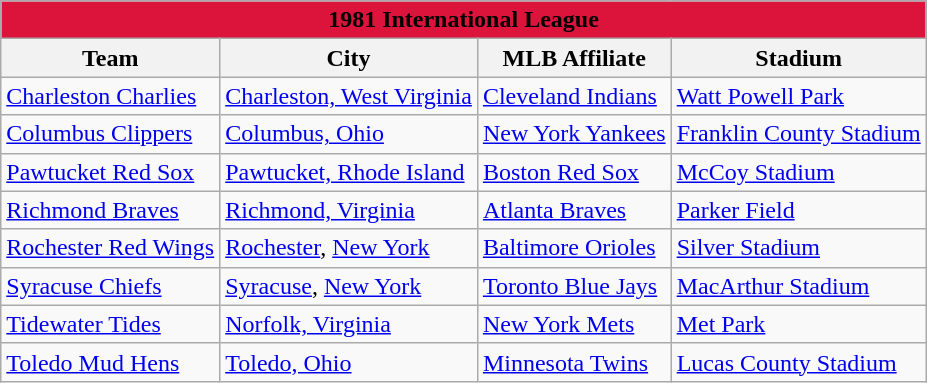<table class="wikitable" style="width:auto">
<tr>
<td bgcolor="#DC143C" align="center" colspan="7"><strong><span>1981 International League</span></strong></td>
</tr>
<tr>
<th>Team</th>
<th>City</th>
<th>MLB Affiliate</th>
<th>Stadium</th>
</tr>
<tr>
<td><a href='#'>Charleston Charlies</a></td>
<td><a href='#'>Charleston, West Virginia</a></td>
<td><a href='#'>Cleveland Indians</a></td>
<td><a href='#'>Watt Powell Park</a></td>
</tr>
<tr>
<td><a href='#'>Columbus Clippers</a></td>
<td><a href='#'>Columbus, Ohio</a></td>
<td><a href='#'>New York Yankees</a></td>
<td><a href='#'>Franklin County Stadium</a></td>
</tr>
<tr>
<td><a href='#'>Pawtucket Red Sox</a></td>
<td><a href='#'>Pawtucket, Rhode Island</a></td>
<td><a href='#'>Boston Red Sox</a></td>
<td><a href='#'>McCoy Stadium</a></td>
</tr>
<tr>
<td><a href='#'>Richmond Braves</a></td>
<td><a href='#'>Richmond, Virginia</a></td>
<td><a href='#'>Atlanta Braves</a></td>
<td><a href='#'>Parker Field</a></td>
</tr>
<tr>
<td><a href='#'>Rochester Red Wings</a></td>
<td><a href='#'>Rochester</a>, <a href='#'>New York</a></td>
<td><a href='#'>Baltimore Orioles</a></td>
<td><a href='#'>Silver Stadium</a></td>
</tr>
<tr>
<td><a href='#'>Syracuse Chiefs</a></td>
<td><a href='#'>Syracuse</a>, <a href='#'>New York</a></td>
<td><a href='#'>Toronto Blue Jays</a></td>
<td><a href='#'>MacArthur Stadium</a></td>
</tr>
<tr>
<td><a href='#'>Tidewater Tides</a></td>
<td><a href='#'>Norfolk, Virginia</a></td>
<td><a href='#'>New York Mets</a></td>
<td><a href='#'>Met Park</a></td>
</tr>
<tr>
<td><a href='#'>Toledo Mud Hens</a></td>
<td><a href='#'>Toledo, Ohio</a></td>
<td><a href='#'>Minnesota Twins</a></td>
<td><a href='#'>Lucas County Stadium</a></td>
</tr>
</table>
